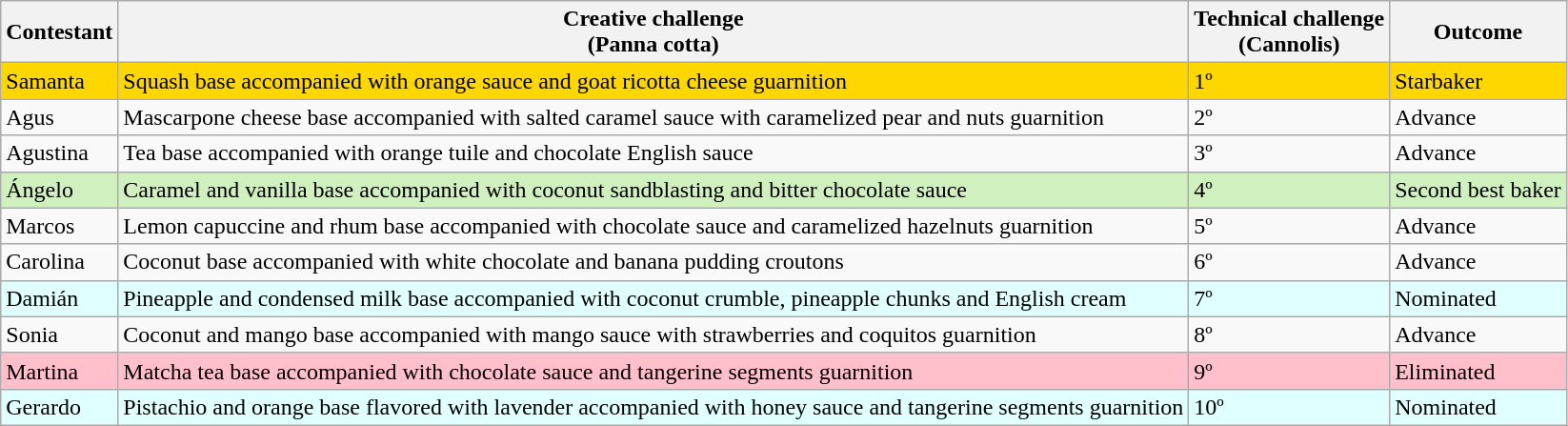<table class="wikitable">
<tr>
<th>Contestant</th>
<th>Creative challenge<br>(Panna cotta)</th>
<th>Technical challenge<br>(Cannolis)</th>
<th>Outcome</th>
</tr>
<tr style="background:gold">
<td>Samanta</td>
<td>Squash base accompanied with orange sauce and goat ricotta cheese guarnition</td>
<td>1º</td>
<td>Starbaker</td>
</tr>
<tr>
<td>Agus</td>
<td>Mascarpone cheese base accompanied with salted caramel sauce with caramelized pear and nuts guarnition</td>
<td>2º</td>
<td>Advance</td>
</tr>
<tr>
<td>Agustina</td>
<td>Tea base accompanied with orange tuile and chocolate English sauce</td>
<td>3º</td>
<td>Advance</td>
</tr>
<tr style="background:#d0f0c0">
<td>Ángelo</td>
<td>Caramel and vanilla base accompanied with coconut sandblasting and bitter chocolate sauce</td>
<td>4º</td>
<td>Second best baker</td>
</tr>
<tr>
<td>Marcos</td>
<td>Lemon capuccine and rhum base accompanied with chocolate sauce and caramelized hazelnuts guarnition</td>
<td>5º</td>
<td>Advance</td>
</tr>
<tr>
<td>Carolina</td>
<td>Coconut base accompanied with white chocolate and banana pudding croutons</td>
<td>6º</td>
<td>Advance</td>
</tr>
<tr style="background:#e0ffff">
<td>Damián</td>
<td>Pineapple and condensed milk base accompanied with coconut crumble, pineapple chunks and English cream</td>
<td>7º</td>
<td>Nominated</td>
</tr>
<tr>
<td>Sonia</td>
<td>Coconut and mango base accompanied with mango sauce with strawberries and coquitos guarnition</td>
<td>8º</td>
<td>Advance</td>
</tr>
<tr style="background:pink">
<td>Martina</td>
<td>Matcha tea base accompanied with chocolate sauce and tangerine segments guarnition</td>
<td>9º</td>
<td>Eliminated</td>
</tr>
<tr style="background:#e0ffff">
<td>Gerardo</td>
<td>Pistachio and orange base flavored with lavender accompanied with honey sauce and tangerine segments guarnition</td>
<td>10º</td>
<td>Nominated</td>
</tr>
</table>
